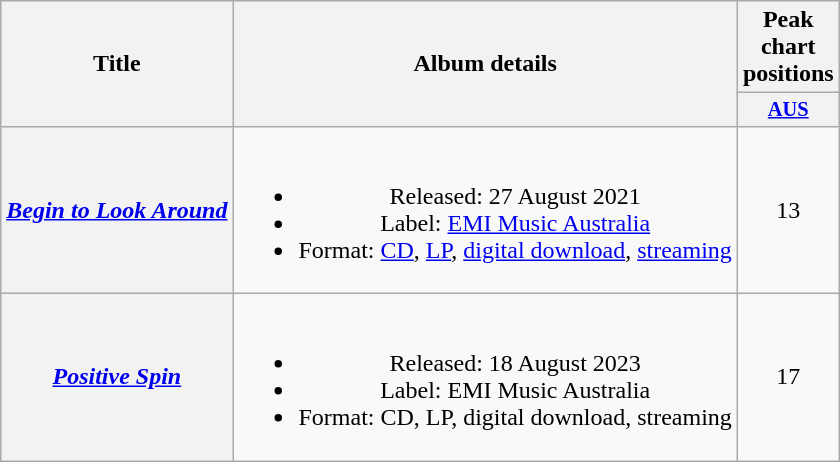<table class="wikitable plainrowheaders" style="text-align:center">
<tr>
<th scope="col" rowspan="2">Title</th>
<th scope="col" rowspan="2">Album details</th>
<th scope="col" colspan="1">Peak chart positions</th>
</tr>
<tr>
<th scope="col" style="width:3em;font-size:85%;"><a href='#'>AUS</a><br></th>
</tr>
<tr>
<th scope="row"><em><a href='#'>Begin to Look Around</a></em></th>
<td><br><ul><li>Released: 27 August 2021</li><li>Label: <a href='#'>EMI Music Australia</a></li><li>Format: <a href='#'>CD</a>, <a href='#'>LP</a>, <a href='#'>digital download</a>, <a href='#'>streaming</a></li></ul></td>
<td>13</td>
</tr>
<tr>
<th scope="row"><em><a href='#'>Positive Spin</a></em></th>
<td><br><ul><li>Released: 18 August 2023</li><li>Label: EMI Music Australia</li><li>Format: CD, LP, digital download, streaming</li></ul></td>
<td>17</td>
</tr>
</table>
